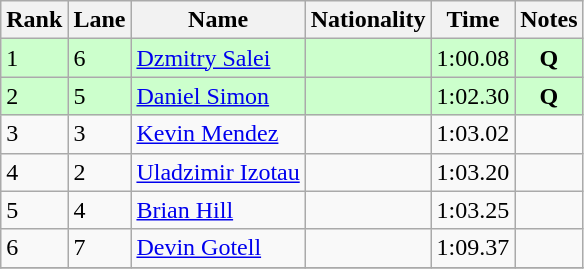<table class="wikitable">
<tr>
<th>Rank</th>
<th>Lane</th>
<th>Name</th>
<th>Nationality</th>
<th>Time</th>
<th>Notes</th>
</tr>
<tr style="background:#CCFFCC;">
<td>1</td>
<td>6</td>
<td><a href='#'>Dzmitry Salei</a></td>
<td></td>
<td>1:00.08</td>
<td style="text-align:center;"><strong>Q</strong></td>
</tr>
<tr style="background:#CCFFCC;">
<td>2</td>
<td>5</td>
<td><a href='#'>Daniel Simon</a></td>
<td></td>
<td>1:02.30</td>
<td style="text-align:center;"><strong>Q</strong></td>
</tr>
<tr>
<td>3</td>
<td>3</td>
<td><a href='#'>Kevin Mendez</a></td>
<td></td>
<td>1:03.02</td>
<td></td>
</tr>
<tr>
<td>4</td>
<td>2</td>
<td><a href='#'>Uladzimir Izotau</a></td>
<td></td>
<td>1:03.20</td>
<td></td>
</tr>
<tr>
<td>5</td>
<td>4</td>
<td><a href='#'>Brian Hill</a></td>
<td></td>
<td>1:03.25</td>
<td></td>
</tr>
<tr>
<td>6</td>
<td>7</td>
<td><a href='#'>Devin Gotell</a></td>
<td></td>
<td>1:09.37</td>
<td></td>
</tr>
<tr>
</tr>
</table>
